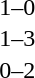<table cellspacing=1 width=70%>
<tr>
<th width=25%></th>
<th width=30%></th>
<th width=15%></th>
<th width=30%></th>
</tr>
<tr>
<td></td>
<td align=right></td>
<td align=center>1–0</td>
<td></td>
</tr>
<tr>
<td></td>
<td align=right></td>
<td align=center>1–3</td>
<td></td>
</tr>
<tr>
<td></td>
<td align=right></td>
<td align=center>0–2</td>
<td></td>
</tr>
</table>
